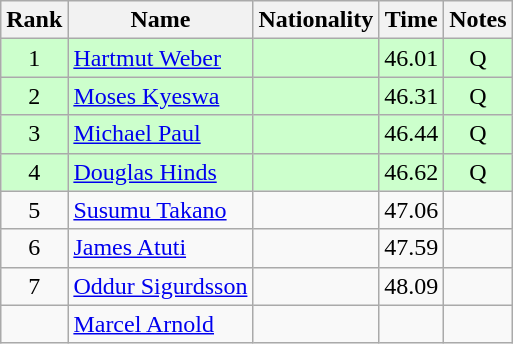<table class="wikitable sortable" style="text-align:center">
<tr>
<th>Rank</th>
<th>Name</th>
<th>Nationality</th>
<th>Time</th>
<th>Notes</th>
</tr>
<tr style="background:#ccffcc;">
<td align="center">1</td>
<td align=left><a href='#'>Hartmut Weber</a></td>
<td align=left></td>
<td align="center">46.01</td>
<td>Q</td>
</tr>
<tr style="background:#ccffcc;">
<td align="center">2</td>
<td align=left><a href='#'>Moses Kyeswa</a></td>
<td align=left></td>
<td align="center">46.31</td>
<td>Q</td>
</tr>
<tr style="background:#ccffcc;">
<td align="center">3</td>
<td align=left><a href='#'>Michael Paul</a></td>
<td align=left></td>
<td align="center">46.44</td>
<td>Q</td>
</tr>
<tr style="background:#ccffcc;">
<td align="center">4</td>
<td align=left><a href='#'>Douglas Hinds</a></td>
<td align=left></td>
<td align="center">46.62</td>
<td>Q</td>
</tr>
<tr>
<td align="center">5</td>
<td align=left><a href='#'>Susumu Takano</a></td>
<td align=left></td>
<td align="center">47.06</td>
<td></td>
</tr>
<tr>
<td align="center">6</td>
<td align=left><a href='#'>James Atuti</a></td>
<td align=left></td>
<td align="center">47.59</td>
<td></td>
</tr>
<tr>
<td align="center">7</td>
<td align=left><a href='#'>Oddur Sigurdsson</a></td>
<td align=left></td>
<td align="center">48.09</td>
<td></td>
</tr>
<tr>
<td align="center"></td>
<td align=left><a href='#'>Marcel Arnold</a></td>
<td align=left></td>
<td></td>
<td align="center"></td>
</tr>
</table>
